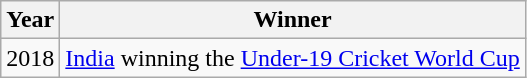<table class="wikitable">
<tr>
<th>Year</th>
<th>Winner</th>
</tr>
<tr>
<td>2018</td>
<td> <a href='#'>India</a> winning the <a href='#'>Under-19 Cricket World Cup</a></td>
</tr>
</table>
